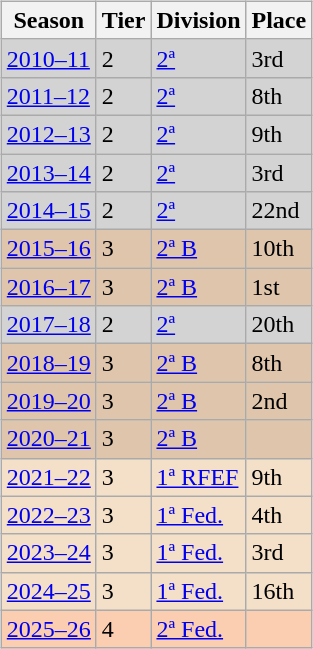<table>
<tr>
<td valign="top" width=0%><br><table class="wikitable">
<tr style="background:#f0f6fa;">
<th>Season</th>
<th>Tier</th>
<th>Division</th>
<th>Place</th>
</tr>
<tr style="background:#D3D3D3;">
<td><a href='#'>2010–11</a></td>
<td>2</td>
<td><a href='#'>2ª</a></td>
<td>3rd</td>
</tr>
<tr style="background:#D3D3D3;">
<td><a href='#'>2011–12</a></td>
<td>2</td>
<td><a href='#'>2ª</a></td>
<td>8th</td>
</tr>
<tr style="background:#D3D3D3;">
<td><a href='#'>2012–13</a></td>
<td>2</td>
<td><a href='#'>2ª</a></td>
<td>9th</td>
</tr>
<tr style="background:#D3D3D3;">
<td><a href='#'>2013–14</a></td>
<td>2</td>
<td><a href='#'>2ª</a></td>
<td>3rd</td>
</tr>
<tr style="background:#D3D3D3;">
<td><a href='#'>2014–15</a></td>
<td>2</td>
<td><a href='#'>2ª</a></td>
<td>22nd</td>
</tr>
<tr style="background:#DEC5AB;">
<td><a href='#'>2015–16</a></td>
<td>3</td>
<td><a href='#'>2ª B</a></td>
<td>10th</td>
</tr>
<tr style="background:#DEC5AB;">
<td><a href='#'>2016–17</a></td>
<td>3</td>
<td><a href='#'>2ª B</a></td>
<td>1st</td>
</tr>
<tr style="background:#D3D3D3;">
<td><a href='#'>2017–18</a></td>
<td>2</td>
<td><a href='#'>2ª</a></td>
<td>20th</td>
</tr>
<tr style="background:#DEC5AB;">
<td><a href='#'>2018–19</a></td>
<td>3</td>
<td><a href='#'>2ª B</a></td>
<td>8th</td>
</tr>
<tr style="background:#DEC5AB;">
<td><a href='#'>2019–20</a></td>
<td>3</td>
<td><a href='#'>2ª B</a></td>
<td>2nd</td>
</tr>
<tr style="background:#DEC5AB;">
<td><a href='#'>2020–21</a></td>
<td>3</td>
<td><a href='#'>2ª B</a></td>
<td></td>
</tr>
<tr style="background:#F4DFC8;">
<td><a href='#'>2021–22</a></td>
<td>3</td>
<td><a href='#'>1ª RFEF</a></td>
<td>9th</td>
</tr>
<tr style="background:#F4DFC8;">
<td><a href='#'>2022–23</a></td>
<td>3</td>
<td><a href='#'>1ª Fed.</a></td>
<td>4th</td>
</tr>
<tr style="background:#F4DFC8;">
<td><a href='#'>2023–24</a></td>
<td>3</td>
<td><a href='#'>1ª Fed.</a></td>
<td>3rd</td>
</tr>
<tr style="background:#F4DFC8;">
<td><a href='#'>2024–25</a></td>
<td>3</td>
<td><a href='#'>1ª Fed.</a></td>
<td>16th</td>
</tr>
<tr style="background:#FBCEB1;">
<td><a href='#'>2025–26</a></td>
<td>4</td>
<td><a href='#'>2ª Fed.</a></td>
<td></td>
</tr>
</table>
</td>
</tr>
</table>
